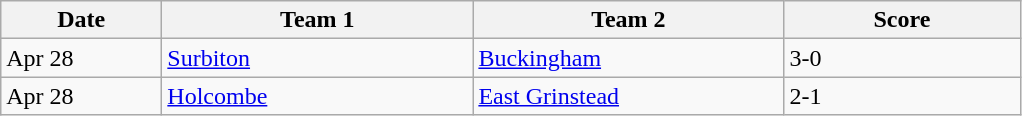<table class="wikitable" style="font-size: 100%">
<tr>
<th width=100>Date</th>
<th width=200>Team 1</th>
<th width=200>Team 2</th>
<th width=150>Score</th>
</tr>
<tr>
<td>Apr 28</td>
<td><a href='#'>Surbiton</a></td>
<td><a href='#'>Buckingham</a></td>
<td>3-0</td>
</tr>
<tr>
<td>Apr 28</td>
<td><a href='#'>Holcombe</a></td>
<td><a href='#'>East Grinstead</a></td>
<td>2-1</td>
</tr>
</table>
